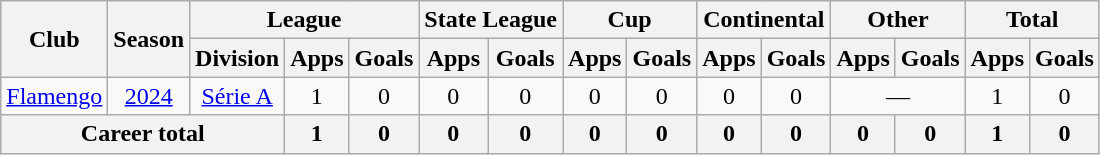<table class="wikitable" style="text-align: center">
<tr>
<th rowspan="2">Club</th>
<th rowspan="2">Season</th>
<th colspan="3">League</th>
<th colspan="2">State League</th>
<th colspan="2">Cup</th>
<th colspan="2">Continental</th>
<th colspan="2">Other</th>
<th colspan="2">Total</th>
</tr>
<tr>
<th>Division</th>
<th>Apps</th>
<th>Goals</th>
<th>Apps</th>
<th>Goals</th>
<th>Apps</th>
<th>Goals</th>
<th>Apps</th>
<th>Goals</th>
<th>Apps</th>
<th>Goals</th>
<th>Apps</th>
<th>Goals</th>
</tr>
<tr>
<td><a href='#'>Flamengo</a></td>
<td><a href='#'>2024</a></td>
<td><a href='#'>Série A</a></td>
<td>1</td>
<td>0</td>
<td>0</td>
<td>0</td>
<td>0</td>
<td>0</td>
<td>0</td>
<td>0</td>
<td colspan="2">—</td>
<td>1</td>
<td>0</td>
</tr>
<tr>
<th colspan="3">Career total</th>
<th>1</th>
<th>0</th>
<th>0</th>
<th>0</th>
<th>0</th>
<th>0</th>
<th>0</th>
<th>0</th>
<th>0</th>
<th>0</th>
<th>1</th>
<th>0</th>
</tr>
</table>
